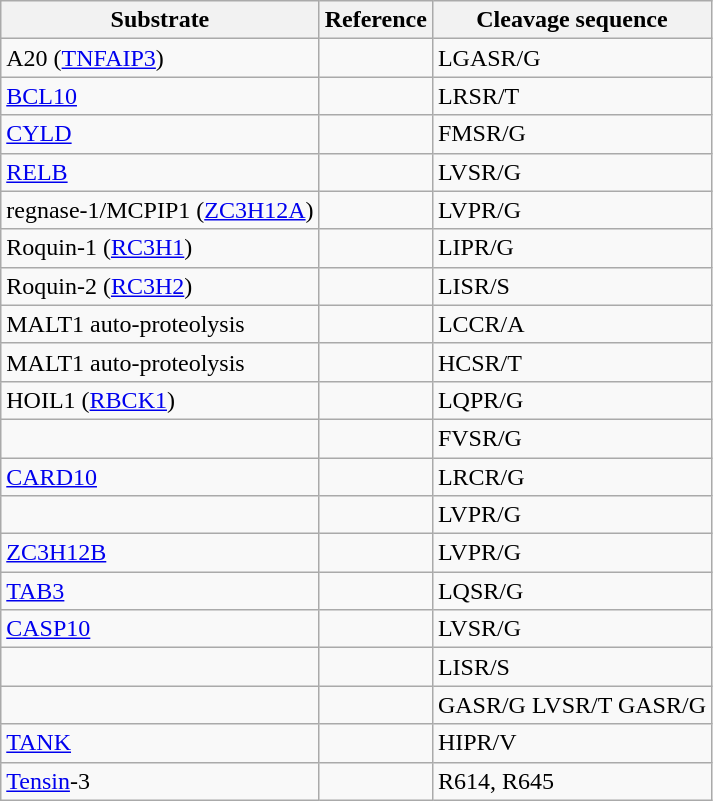<table class="wikitable">
<tr>
<th>Substrate</th>
<th>Reference</th>
<th>Cleavage sequence</th>
</tr>
<tr>
<td>A20 (<a href='#'>TNFAIP3</a>)</td>
<td></td>
<td>LGASR/G</td>
</tr>
<tr>
<td><a href='#'>BCL10</a></td>
<td></td>
<td>LRSR/T</td>
</tr>
<tr>
<td><a href='#'>CYLD</a></td>
<td></td>
<td>FMSR/G</td>
</tr>
<tr>
<td><a href='#'>RELB</a></td>
<td></td>
<td>LVSR/G</td>
</tr>
<tr>
<td>regnase-1/MCPIP1 (<a href='#'>ZC3H12A</a>)</td>
<td></td>
<td>LVPR/G</td>
</tr>
<tr>
<td>Roquin-1 (<a href='#'>RC3H1</a>)</td>
<td></td>
<td>LIPR/G</td>
</tr>
<tr>
<td>Roquin-2 (<a href='#'>RC3H2</a>)</td>
<td></td>
<td>LISR/S</td>
</tr>
<tr>
<td>MALT1 auto-proteolysis</td>
<td></td>
<td>LCCR/A</td>
</tr>
<tr>
<td>MALT1 auto-proteolysis</td>
<td></td>
<td>HCSR/T</td>
</tr>
<tr>
<td>HOIL1 (<a href='#'>RBCK1</a>)</td>
<td></td>
<td>LQPR/G</td>
</tr>
<tr>
<td></td>
<td></td>
<td>FVSR/G</td>
</tr>
<tr>
<td><a href='#'>CARD10</a></td>
<td></td>
<td>LRCR/G</td>
</tr>
<tr>
<td></td>
<td></td>
<td>LVPR/G</td>
</tr>
<tr>
<td><a href='#'>ZC3H12B</a></td>
<td></td>
<td>LVPR/G</td>
</tr>
<tr>
<td><a href='#'>TAB3</a></td>
<td></td>
<td>LQSR/G</td>
</tr>
<tr>
<td><a href='#'>CASP10</a></td>
<td></td>
<td>LVSR/G</td>
</tr>
<tr>
<td></td>
<td></td>
<td>LISR/S</td>
</tr>
<tr>
<td></td>
<td></td>
<td>GASR/G LVSR/T GASR/G</td>
</tr>
<tr>
<td><a href='#'>TANK</a></td>
<td></td>
<td>HIPR/V</td>
</tr>
<tr>
<td><a href='#'>Tensin</a>-3</td>
<td></td>
<td>R614, R645</td>
</tr>
</table>
